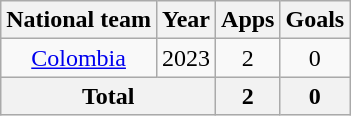<table class=wikitable style=text-align:center>
<tr>
<th>National team</th>
<th>Year</th>
<th>Apps</th>
<th>Goals</th>
</tr>
<tr>
<td rowspan="1"><a href='#'>Colombia</a></td>
<td>2023</td>
<td>2</td>
<td>0</td>
</tr>
<tr>
<th colspan="2">Total</th>
<th>2</th>
<th>0</th>
</tr>
</table>
